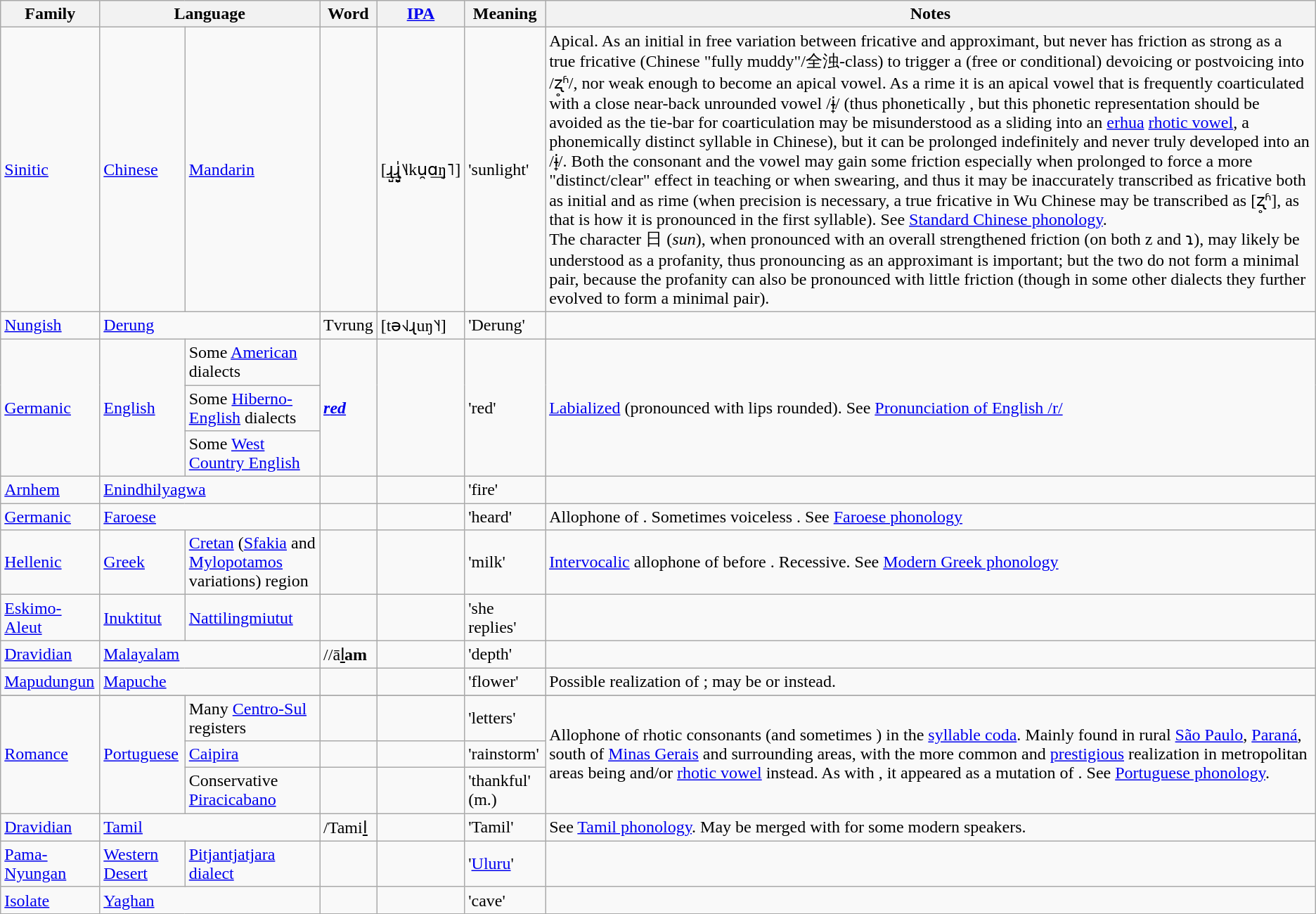<table class=wikitable>
<tr>
<th>Family</th>
<th colspan=2>Language</th>
<th>Word</th>
<th><a href='#'>IPA</a></th>
<th>Meaning</th>
<th>Notes</th>
</tr>
<tr>
<td><a href='#'>Sinitic</a></td>
<td><a href='#'>Chinese</a></td>
<td><a href='#'>Mandarin</a></td>
<td> </td>
<td>[ɻ̺͢ɻ̺̞̍˥˩ku̯ɑ͢ŋ˥]</td>
<td>'sunlight'</td>
<td>Apical. As an initial in free variation between fricative and approximant, but never has friction as strong as a true fricative (Chinese "fully muddy"/全浊-class) to trigger a (free or conditional) devoicing or postvoicing into /ʐ̥ʱ/, nor weak enough to become an apical vowel. As a rime it is an apical vowel that is frequently coarticulated with a close near-back unrounded vowel /ɨ̟/ (thus phonetically , but this phonetic representation should be avoided as the tie-bar for coarticulation may be misunderstood as a sliding into an <a href='#'>erhua</a> <a href='#'>rhotic vowel</a>, a phonemically distinct syllable in Chinese), but it can be prolonged indefinitely and never truly developed into an /ɨ̟/. Both the consonant and the vowel may gain some friction especially when prolonged to force a more "distinct/clear" effect in teaching or when swearing, and thus it may be inaccurately transcribed as fricative  both as initial and as rime (when precision is necessary, a true fricative in Wu Chinese may be transcribed as [ʐ̥ʱ], as that is how it is pronounced in the first syllable). See <a href='#'>Standard Chinese phonology</a>.<br>The character 日 (<em>sun</em>), when pronounced with an overall strengthened friction (on both z and ɿ), may likely be understood as a profanity, thus pronouncing as an approximant is important; but the two do not form a minimal pair, because the profanity can also be pronounced with little friction (though in some other dialects they further evolved to form a minimal pair).</td>
</tr>
<tr>
<td><a href='#'>Nungish</a></td>
<td colspan=2><a href='#'>Derung</a></td>
<td>Tvrung</td>
<td>[tə˧˩ɻuŋ˥˧]</td>
<td>'Derung'</td>
<td></td>
</tr>
<tr>
<td rowspan=3><a href='#'>Germanic</a></td>
<td rowspan=3><a href='#'>English</a></td>
<td>Some <a href='#'>American</a> dialects</td>
<td rowspan=3><a href='#'><strong><em>r<strong>ed<em></a></td>
<td rowspan=3></td>
<td rowspan=3>'red'</td>
<td rowspan=3><a href='#'>Labialized</a> (pronounced with lips rounded). See <a href='#'>Pronunciation of English /r/</a></td>
</tr>
<tr>
<td>Some <a href='#'>Hiberno-English</a> dialects</td>
</tr>
<tr>
<td>Some <a href='#'>West Country English</a></td>
</tr>
<tr>
<td><a href='#'>Arnhem</a></td>
<td colspan=2><a href='#'>Enindhilyagwa</a></td>
<td></td>
<td></td>
<td>'fire'</td>
<td></td>
</tr>
<tr>
<td><a href='#'>Germanic</a></td>
<td colspan=2><a href='#'>Faroese</a></td>
<td></td>
<td></td>
<td>'heard'</td>
<td>Allophone of . Sometimes voiceless . See <a href='#'>Faroese phonology</a></td>
</tr>
<tr>
<td><a href='#'>Hellenic</a></td>
<td><a href='#'>Greek</a></td>
<td><a href='#'>Cretan</a> (<a href='#'>Sfakia</a> and <a href='#'>Mylopotamos</a> variations) region</td>
<td> </td>
<td></td>
<td>'milk'</td>
<td><a href='#'>Intervocalic</a> allophone of  before . Recessive. See <a href='#'>Modern Greek phonology</a></td>
</tr>
<tr>
<td><a href='#'>Eskimo-Aleut</a></td>
<td><a href='#'>Inuktitut</a></td>
<td><a href='#'>Nattilingmiutut</a></td>
<td></td>
<td></td>
<td>'she replies'</td>
<td></td>
</tr>
<tr>
<td><a href='#'>Dravidian</a></td>
<td colspan=2><a href='#'>Malayalam</a></td>
<td>//ā</strong>ḻ<strong>am</td>
<td></td>
<td>'depth'</td>
<td></td>
</tr>
<tr>
<td><a href='#'>Mapudungun</a></td>
<td colspan="2"><a href='#'>Mapuche</a></td>
<td></td>
<td></td>
<td>'flower'</td>
<td>Possible realization of ; may be  or  instead.</td>
</tr>
<tr>
</tr>
<tr>
<td rowspan=3><a href='#'>Romance</a></td>
<td rowspan=3><a href='#'>Portuguese</a></td>
<td>Many <a href='#'>Centro-Sul</a> registers</td>
<td></td>
<td></td>
<td>'letters'</td>
<td rowspan=3>Allophone of rhotic consonants (and sometimes ) in the <a href='#'>syllable coda</a>. Mainly found in rural <a href='#'>São Paulo</a>, <a href='#'>Paraná</a>, south of <a href='#'>Minas Gerais</a> and surrounding areas, with the more common and <a href='#'>prestigious</a> realization in metropolitan areas being  and/or <a href='#'>rhotic vowel</a> instead. As with , it appeared as a mutation of . See <a href='#'>Portuguese phonology</a>.</td>
</tr>
<tr>
<td><a href='#'>Caipira</a></td>
<td></td>
<td></td>
<td>'rainstorm'</td>
</tr>
<tr>
<td>Conservative <a href='#'>Piracicabano</a></td>
<td></td>
<td></td>
<td>'thankful' (m.)</td>
</tr>
<tr>
<td><a href='#'>Dravidian</a></td>
<td colspan=2><a href='#'>Tamil</a></td>
<td>/Tami</strong>ḻ<strong></td>
<td></td>
<td>'Tamil'</td>
<td>See <a href='#'>Tamil phonology</a>. May be merged with  for some modern speakers.</td>
</tr>
<tr>
<td><a href='#'>Pama-Nyungan</a></td>
<td><a href='#'>Western Desert</a></td>
<td><a href='#'>Pitjantjatjara dialect</a></td>
<td></td>
<td></td>
<td>'<a href='#'>Uluru</a>'</td>
<td></td>
</tr>
<tr>
<td><a href='#'>Isolate</a></td>
<td colspan=2><a href='#'>Yaghan</a></td>
<td></td>
<td></td>
<td>'cave'</td>
<td></td>
</tr>
</table>
